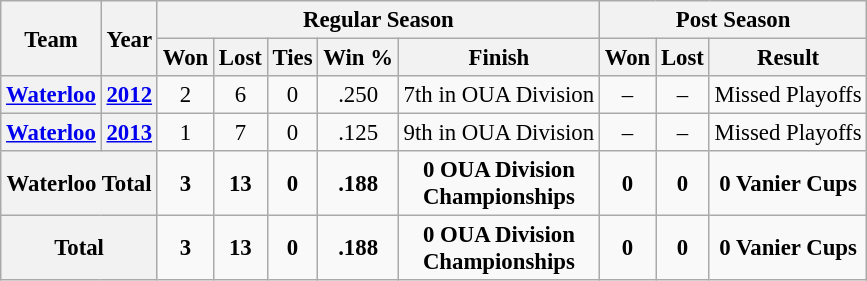<table class="wikitable" style="font-size: 95%; text-align:center;">
<tr>
<th rowspan="2">Team</th>
<th rowspan="2">Year</th>
<th colspan="5">Regular Season</th>
<th colspan="4">Post Season</th>
</tr>
<tr>
<th>Won</th>
<th>Lost</th>
<th>Ties</th>
<th>Win %</th>
<th>Finish</th>
<th>Won</th>
<th>Lost</th>
<th>Result</th>
</tr>
<tr>
<th><a href='#'>Waterloo</a></th>
<th><a href='#'>2012</a></th>
<td>2</td>
<td>6</td>
<td>0</td>
<td>.250</td>
<td>7th in OUA Division</td>
<td>–</td>
<td>–</td>
<td>Missed Playoffs</td>
</tr>
<tr>
<th><a href='#'>Waterloo</a></th>
<th><a href='#'>2013</a></th>
<td>1</td>
<td>7</td>
<td>0</td>
<td>.125</td>
<td>9th in OUA Division</td>
<td>–</td>
<td>–</td>
<td>Missed Playoffs</td>
</tr>
<tr>
<th colspan="2"><strong>Waterloo Total</strong></th>
<td><strong>3</strong></td>
<td><strong>13</strong></td>
<td><strong>0</strong></td>
<td><strong>.188</strong></td>
<td><strong>0 OUA Division<br>Championships</strong></td>
<td><strong>0</strong></td>
<td><strong>0</strong></td>
<td><strong>0 Vanier Cups</strong></td>
</tr>
<tr>
<th colspan="2"><strong>Total</strong></th>
<td><strong>3</strong></td>
<td><strong>13</strong></td>
<td><strong>0</strong></td>
<td><strong>.188</strong></td>
<td><strong>0 OUA Division<br>Championships</strong></td>
<td><strong>0</strong></td>
<td><strong>0</strong></td>
<td><strong>0 Vanier Cups</strong></td>
</tr>
</table>
